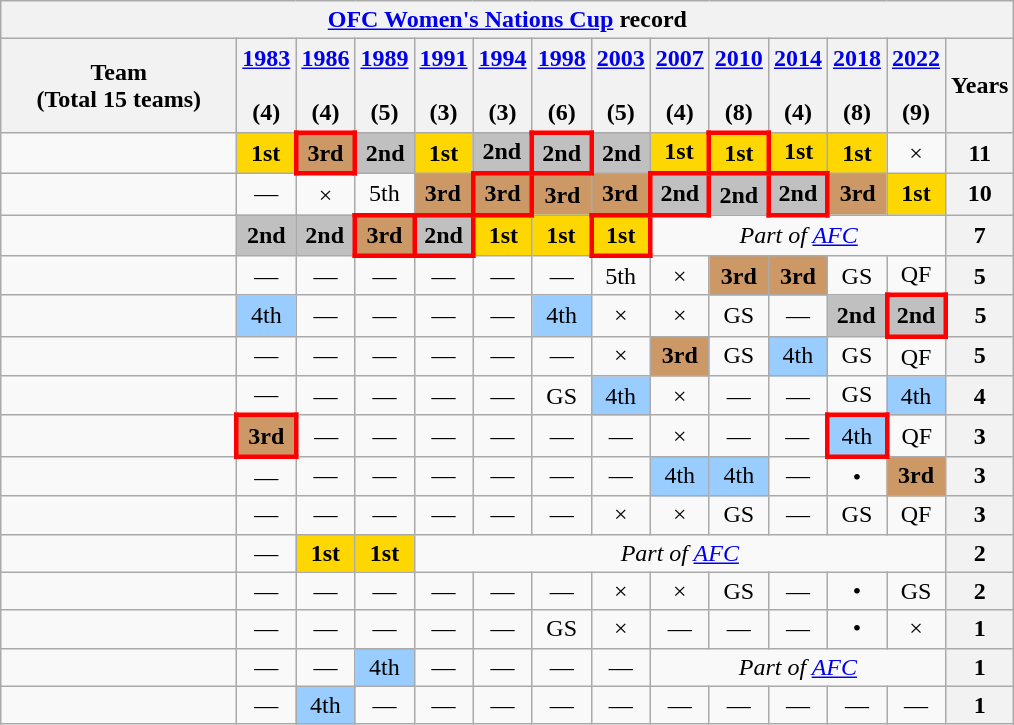<table class="wikitable" style="text-align:center;">
<tr>
<th colspan=14><a href='#'>OFC Women's Nations Cup</a> record</th>
</tr>
<tr>
<th width=150>Team<br>(Total 15 teams)</th>
<th><a href='#'>1983</a><br><br>(4)</th>
<th><a href='#'>1986</a><br><br>(4)</th>
<th><a href='#'>1989</a><br><br>(5)</th>
<th><a href='#'>1991</a><br><br>(3)</th>
<th><a href='#'>1994</a><br><br>(3)</th>
<th><a href='#'>1998</a><br><br>(6)</th>
<th><a href='#'>2003</a><br><br>(5)</th>
<th><a href='#'>2007</a><br><br>(4)</th>
<th><a href='#'>2010</a><br><br>(8)</th>
<th><a href='#'>2014</a><br><br>(4)</th>
<th><a href='#'>2018</a><br><br>(8)</th>
<th><a href='#'>2022</a><br><br>(9)</th>
<th>Years</th>
</tr>
<tr>
<td style="text-align:left;"></td>
<td style="background:Gold;"><strong>1st</strong></td>
<td style="border:3px solid red; background:#c96;"><strong>3rd</strong></td>
<td style="background:Silver;"><strong>2nd</strong></td>
<td style="background:Gold;"><strong>1st</strong></td>
<td style="background:Silver;"><strong>2nd</strong></td>
<td style="border:3px solid red; background:Silver;"><strong>2nd</strong></td>
<td style="background:Silver;"><strong>2nd</strong></td>
<td style="background:Gold;"><strong>1st</strong></td>
<td style="border:3px solid red; background:Gold;"><strong>1st</strong></td>
<td style="background:Gold;"><strong>1st</strong></td>
<td style="background:Gold;"><strong>1st</strong></td>
<td>×</td>
<th><strong>11</strong></th>
</tr>
<tr>
<td style="text-align:left;"></td>
<td>—</td>
<td>×</td>
<td>5th</td>
<td style="background:#c96;"><strong>3rd</strong></td>
<td style="border:3px solid red; background:#c96;"><strong>3rd</strong></td>
<td style="background:#c96;"><strong>3rd</strong></td>
<td style="background:#c96;"><strong>3rd</strong></td>
<td style="border:3px solid red; background:Silver;"><strong>2nd</strong></td>
<td style="background:Silver;"><strong>2nd</strong></td>
<td style="border:3px solid red; background:Silver;"><strong>2nd</strong></td>
<td style="background:#c96;"><strong>3rd</strong></td>
<td style="background:Gold;"><strong>1st</strong></td>
<th><strong>10</strong></th>
</tr>
<tr>
<td style="text-align:left;"></td>
<td style="background:Silver;"><strong>2nd</strong></td>
<td style="background:Silver;"><strong>2nd</strong></td>
<td style="border:3px solid red; background:#c96;"><strong>3rd</strong></td>
<td style="border:3px solid red; background:Silver;"><strong>2nd</strong></td>
<td style="background:Gold;"><strong>1st</strong></td>
<td style="background:Gold;"><strong>1st</strong></td>
<td style="border:3px solid red; background:Gold;"><strong>1st</strong></td>
<td colspan="5"><em>Part of <a href='#'>AFC</a></em></td>
<th><strong>7</strong></th>
</tr>
<tr>
<td style="text-align:left;"></td>
<td>—</td>
<td>—</td>
<td>—</td>
<td>—</td>
<td>—</td>
<td>—</td>
<td>5th</td>
<td>×</td>
<td style="background:#c96;"><strong>3rd</strong></td>
<td style="background:#c96;"><strong>3rd</strong></td>
<td>GS</td>
<td>QF</td>
<th><strong>5</strong></th>
</tr>
<tr>
<td style="text-align:left;"></td>
<td style="background:#9acdff;">4th</td>
<td>—</td>
<td>—</td>
<td>—</td>
<td>—</td>
<td style="background:#9acdff;">4th</td>
<td>×</td>
<td>×</td>
<td>GS</td>
<td>—</td>
<td style="background:Silver;"><strong>2nd</strong></td>
<td style="border:3px solid red; background:Silver;"><strong>2nd</strong></td>
<th><strong>5</strong></th>
</tr>
<tr>
<td style="text-align:left;"></td>
<td>—</td>
<td>—</td>
<td>—</td>
<td>—</td>
<td>—</td>
<td>—</td>
<td>×</td>
<td style="background:#c96;"><strong>3rd</strong></td>
<td>GS</td>
<td style="background:#9acdff;">4th</td>
<td>GS</td>
<td>QF</td>
<th><strong>5</strong></th>
</tr>
<tr>
<td style="text-align:left;"></td>
<td>—</td>
<td>—</td>
<td>—</td>
<td>—</td>
<td>—</td>
<td>GS</td>
<td style="background:#9acdff;">4th</td>
<td>×</td>
<td>—</td>
<td>—</td>
<td>GS</td>
<td style="background:#9acdff;">4th</td>
<th><strong>4</strong></th>
</tr>
<tr>
<td style="text-align:left;"></td>
<td style="border:3px solid red; background:#c96;"><strong>3rd</strong></td>
<td>—</td>
<td>—</td>
<td>—</td>
<td>—</td>
<td>—</td>
<td>—</td>
<td>×</td>
<td>—</td>
<td>—</td>
<td style="border:3px solid red; background:#9acdff;">4th</td>
<td>QF</td>
<th><strong>3</strong></th>
</tr>
<tr>
<td style="text-align:left;"></td>
<td>—</td>
<td>—</td>
<td>—</td>
<td>—</td>
<td>—</td>
<td>—</td>
<td>—</td>
<td style="background:#9acdff;">4th</td>
<td style="background:#9acdff;">4th</td>
<td>—</td>
<td>•</td>
<td style="background:#c96;"><strong>3rd</strong></td>
<th><strong>3</strong></th>
</tr>
<tr>
<td style="text-align:left;"></td>
<td>—</td>
<td>—</td>
<td>—</td>
<td>—</td>
<td>—</td>
<td>—</td>
<td>×</td>
<td>×</td>
<td>GS</td>
<td>—</td>
<td>GS</td>
<td>QF</td>
<th><strong>3</strong></th>
</tr>
<tr>
<td style="text-align:left;"></td>
<td>—</td>
<td style="background:Gold;"><strong>1st</strong></td>
<td style="background:Gold;"><strong>1st</strong></td>
<td colspan="9"><em>Part of <a href='#'>AFC</a></em></td>
<th><strong>2</strong></th>
</tr>
<tr>
<td style="text-align:left;"></td>
<td>—</td>
<td>—</td>
<td>—</td>
<td>—</td>
<td>—</td>
<td>—</td>
<td>×</td>
<td>×</td>
<td>GS</td>
<td>—</td>
<td>•</td>
<td>GS</td>
<th><strong>2</strong></th>
</tr>
<tr>
<td style="text-align:left"></td>
<td>—</td>
<td>—</td>
<td>—</td>
<td>—</td>
<td>—</td>
<td>GS</td>
<td>×</td>
<td>—</td>
<td>—</td>
<td>—</td>
<td>•</td>
<td>×</td>
<th><strong>1</strong></th>
</tr>
<tr>
<td style="text-align:left"></td>
<td>—</td>
<td>—</td>
<td style="background:#9acdff;">4th</td>
<td>—</td>
<td>—</td>
<td>—</td>
<td>—</td>
<td colspan="5"><em>Part of <a href='#'>AFC</a></em></td>
<th><strong>1</strong></th>
</tr>
<tr>
<td style="text-align:left"></td>
<td>—</td>
<td style="background:#9acdff;">4th</td>
<td>—</td>
<td>—</td>
<td>—</td>
<td>—</td>
<td>—</td>
<td>—</td>
<td>—</td>
<td>—</td>
<td>—</td>
<td>—</td>
<th><strong>1</strong></th>
</tr>
</table>
